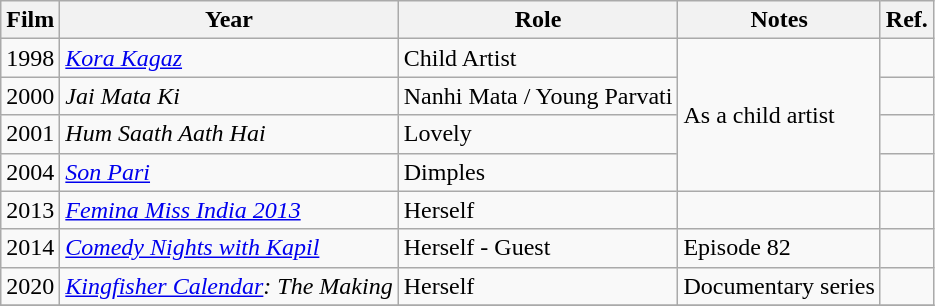<table class="wikitable">
<tr>
<th>Film</th>
<th>Year</th>
<th>Role</th>
<th>Notes</th>
<th>Ref.</th>
</tr>
<tr>
<td>1998</td>
<td><em><a href='#'>Kora Kagaz</a></em></td>
<td>Child Artist</td>
<td rowspan="4">As a child artist</td>
<td></td>
</tr>
<tr>
<td>2000</td>
<td><em>Jai Mata Ki</em></td>
<td>Nanhi Mata / Young Parvati</td>
<td></td>
</tr>
<tr>
<td>2001</td>
<td><em>Hum Saath Aath Hai</em></td>
<td>Lovely</td>
<td></td>
</tr>
<tr>
<td>2004</td>
<td><em><a href='#'>Son Pari</a></em></td>
<td>Dimples</td>
<td></td>
</tr>
<tr>
<td>2013</td>
<td><em><a href='#'>Femina Miss India 2013</a></em></td>
<td>Herself</td>
<td></td>
<td></td>
</tr>
<tr>
<td>2014</td>
<td><em><a href='#'>Comedy Nights with Kapil</a></em></td>
<td>Herself - Guest</td>
<td>Episode 82</td>
<td></td>
</tr>
<tr>
<td>2020</td>
<td><em><a href='#'>Kingfisher Calendar</a>: The Making</em></td>
<td>Herself</td>
<td>Documentary series</td>
<td><br></td>
</tr>
<tr>
</tr>
</table>
